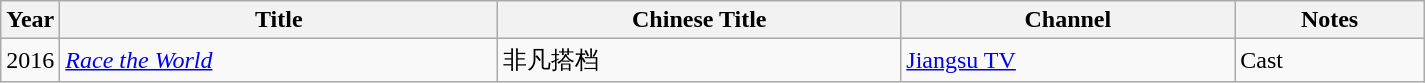<table class="wikitable" style="width:950px">
<tr>
<th width=10>Year</th>
<th>Title</th>
<th>Chinese Title</th>
<th>Channel</th>
<th>Notes</th>
</tr>
<tr>
<td>2016</td>
<td><em><a href='#'>Race the World</a></em></td>
<td>非凡搭档</td>
<td><a href='#'>Jiangsu TV</a></td>
<td>Cast</td>
</tr>
</table>
